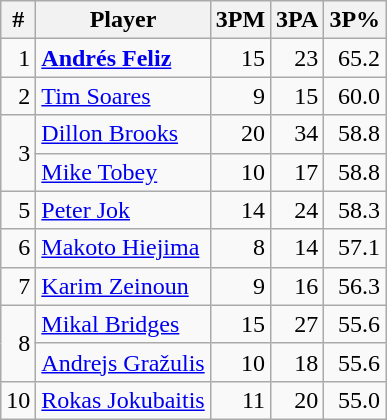<table class=wikitable style="text-align:right; display:inline-table;">
<tr>
<th>#</th>
<th>Player</th>
<th>3PM</th>
<th>3PA</th>
<th>3P%</th>
</tr>
<tr>
<td>1</td>
<td align=left> <strong><a href='#'>Andrés Feliz</a></strong></td>
<td>15</td>
<td>23</td>
<td>65.2</td>
</tr>
<tr>
<td>2</td>
<td align=left> <a href='#'>Tim Soares</a></td>
<td>9</td>
<td>15</td>
<td>60.0</td>
</tr>
<tr>
<td rowspan=2>3</td>
<td align=left> <a href='#'>Dillon Brooks</a></td>
<td>20</td>
<td>34</td>
<td>58.8</td>
</tr>
<tr>
<td align=left> <a href='#'>Mike Tobey</a></td>
<td>10</td>
<td>17</td>
<td>58.8</td>
</tr>
<tr>
<td>5</td>
<td align=left> <a href='#'>Peter Jok</a></td>
<td>14</td>
<td>24</td>
<td>58.3</td>
</tr>
<tr>
<td>6</td>
<td align=left> <a href='#'>Makoto Hiejima</a></td>
<td>8</td>
<td>14</td>
<td>57.1</td>
</tr>
<tr>
<td>7</td>
<td align=left> <a href='#'>Karim Zeinoun</a></td>
<td>9</td>
<td>16</td>
<td>56.3</td>
</tr>
<tr>
<td rowspan=2>8</td>
<td align=left> <a href='#'>Mikal Bridges</a></td>
<td>15</td>
<td>27</td>
<td>55.6</td>
</tr>
<tr>
<td align=left> <a href='#'>Andrejs Gražulis</a></td>
<td>10</td>
<td>18</td>
<td>55.6</td>
</tr>
<tr>
<td>10</td>
<td align=left> <a href='#'>Rokas Jokubaitis</a></td>
<td>11</td>
<td>20</td>
<td>55.0</td>
</tr>
</table>
